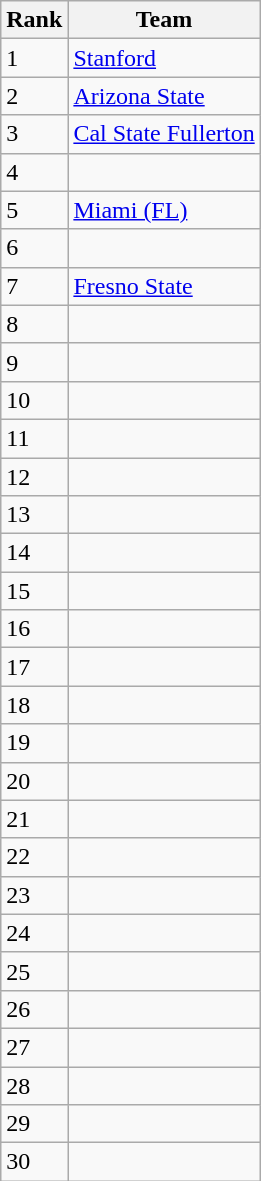<table class=wikitable>
<tr>
<th>Rank</th>
<th>Team</th>
</tr>
<tr>
<td>1</td>
<td><a href='#'>Stanford</a></td>
</tr>
<tr>
<td>2</td>
<td><a href='#'>Arizona State</a></td>
</tr>
<tr>
<td>3</td>
<td><a href='#'>Cal State Fullerton</a></td>
</tr>
<tr>
<td>4</td>
<td></td>
</tr>
<tr>
<td>5</td>
<td><a href='#'>Miami (FL)</a></td>
</tr>
<tr>
<td>6</td>
<td></td>
</tr>
<tr>
<td>7</td>
<td><a href='#'>Fresno State</a></td>
</tr>
<tr>
<td>8</td>
<td></td>
</tr>
<tr>
<td>9</td>
<td></td>
</tr>
<tr>
<td>10</td>
<td></td>
</tr>
<tr>
<td>11</td>
<td></td>
</tr>
<tr>
<td>12</td>
<td></td>
</tr>
<tr>
<td>13</td>
<td></td>
</tr>
<tr>
<td>14</td>
<td></td>
</tr>
<tr>
<td>15</td>
<td></td>
</tr>
<tr>
<td>16</td>
<td></td>
</tr>
<tr>
<td>17</td>
<td></td>
</tr>
<tr>
<td>18</td>
<td></td>
</tr>
<tr>
<td>19</td>
<td></td>
</tr>
<tr>
<td>20</td>
<td></td>
</tr>
<tr>
<td>21</td>
<td></td>
</tr>
<tr>
<td>22</td>
<td></td>
</tr>
<tr>
<td>23</td>
<td></td>
</tr>
<tr>
<td>24</td>
<td></td>
</tr>
<tr>
<td>25</td>
<td></td>
</tr>
<tr>
<td>26</td>
<td></td>
</tr>
<tr>
<td>27</td>
<td></td>
</tr>
<tr>
<td>28</td>
<td></td>
</tr>
<tr>
<td>29</td>
<td></td>
</tr>
<tr>
<td>30</td>
<td></td>
</tr>
</table>
